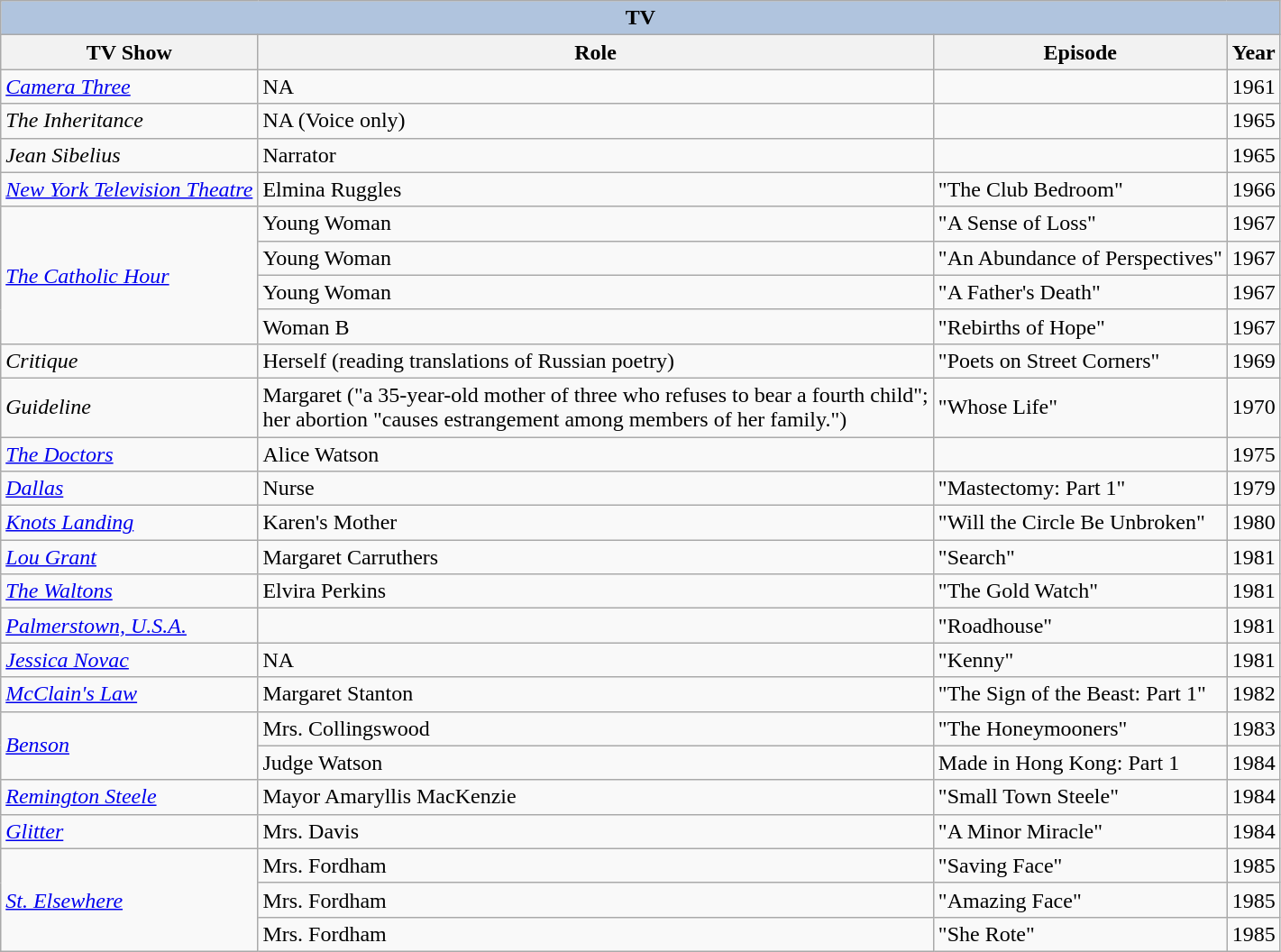<table class="wikitable" style="font-size: 100%;">
<tr>
<th colspan="4" style="background: LightSteelBlue;">TV</th>
</tr>
<tr>
<th>TV Show</th>
<th>Role</th>
<th>Episode</th>
<th>Year</th>
</tr>
<tr>
<td><em><a href='#'>Camera Three</a></em></td>
<td>NA</td>
<td></td>
<td>1961</td>
</tr>
<tr>
<td><em>The Inheritance</em></td>
<td>NA (Voice only)</td>
<td></td>
<td>1965</td>
</tr>
<tr>
<td><em>Jean Sibelius</em></td>
<td>Narrator</td>
<td></td>
<td>1965</td>
</tr>
<tr>
<td><em><a href='#'>New York Television Theatre</a></em></td>
<td>Elmina Ruggles</td>
<td>"The Club Bedroom"</td>
<td>1966</td>
</tr>
<tr>
<td rowspan=4><em><a href='#'>The Catholic Hour</a></em></td>
<td>Young Woman</td>
<td>"A Sense of Loss"</td>
<td>1967</td>
</tr>
<tr>
<td>Young Woman</td>
<td>"An Abundance of Perspectives"</td>
<td>1967</td>
</tr>
<tr>
<td>Young Woman</td>
<td>"A Father's Death"</td>
<td>1967</td>
</tr>
<tr>
<td>Woman B</td>
<td>"Rebirths of Hope"</td>
<td>1967</td>
</tr>
<tr>
<td><em>Critique</em></td>
<td>Herself (reading translations of Russian poetry)</td>
<td>"Poets on Street Corners"</td>
<td>1969</td>
</tr>
<tr>
<td><em>Guideline</em></td>
<td>Margaret ("a 35-year-old mother of three who refuses to bear a fourth child";<br>her abortion "causes estrangement among members of her family.")</td>
<td>"Whose Life"</td>
<td>1970</td>
</tr>
<tr>
<td><em><a href='#'>The Doctors</a></em></td>
<td>Alice Watson</td>
<td></td>
<td>1975</td>
</tr>
<tr>
<td><em><a href='#'>Dallas</a></em></td>
<td>Nurse</td>
<td>"Mastectomy: Part 1"</td>
<td>1979</td>
</tr>
<tr>
<td><em><a href='#'>Knots Landing</a></em></td>
<td>Karen's Mother</td>
<td>"Will the Circle Be Unbroken"</td>
<td>1980</td>
</tr>
<tr>
<td><em><a href='#'>Lou Grant</a></em></td>
<td>Margaret Carruthers</td>
<td>"Search"</td>
<td>1981</td>
</tr>
<tr>
<td><em><a href='#'>The Waltons</a></em></td>
<td>Elvira Perkins</td>
<td>"The Gold Watch"</td>
<td>1981</td>
</tr>
<tr>
<td><em><a href='#'>Palmerstown, U.S.A.</a></em></td>
<td></td>
<td>"Roadhouse"</td>
<td>1981</td>
</tr>
<tr>
<td><em><a href='#'>Jessica Novac</a></em></td>
<td>NA</td>
<td>"Kenny"</td>
<td>1981</td>
</tr>
<tr>
<td><em><a href='#'>McClain's Law</a></em></td>
<td>Margaret Stanton</td>
<td>"The Sign of the Beast: Part 1"</td>
<td>1982</td>
</tr>
<tr>
<td rowspan=2><em><a href='#'>Benson</a></em></td>
<td>Mrs. Collingswood</td>
<td>"The Honeymooners"</td>
<td>1983</td>
</tr>
<tr>
<td>Judge Watson</td>
<td>Made in Hong Kong: Part 1</td>
<td>1984</td>
</tr>
<tr>
<td><em><a href='#'>Remington Steele</a></em></td>
<td>Mayor Amaryllis MacKenzie</td>
<td>"Small Town Steele"</td>
<td>1984</td>
</tr>
<tr>
<td><em><a href='#'>Glitter</a></em></td>
<td>Mrs. Davis</td>
<td>"A Minor Miracle"</td>
<td>1984</td>
</tr>
<tr>
<td rowspan=3><em><a href='#'>St. Elsewhere</a></em></td>
<td>Mrs. Fordham</td>
<td>"Saving Face"</td>
<td>1985</td>
</tr>
<tr>
<td>Mrs. Fordham</td>
<td>"Amazing Face"</td>
<td>1985</td>
</tr>
<tr>
<td>Mrs. Fordham</td>
<td>"She Rote"</td>
<td>1985</td>
</tr>
</table>
